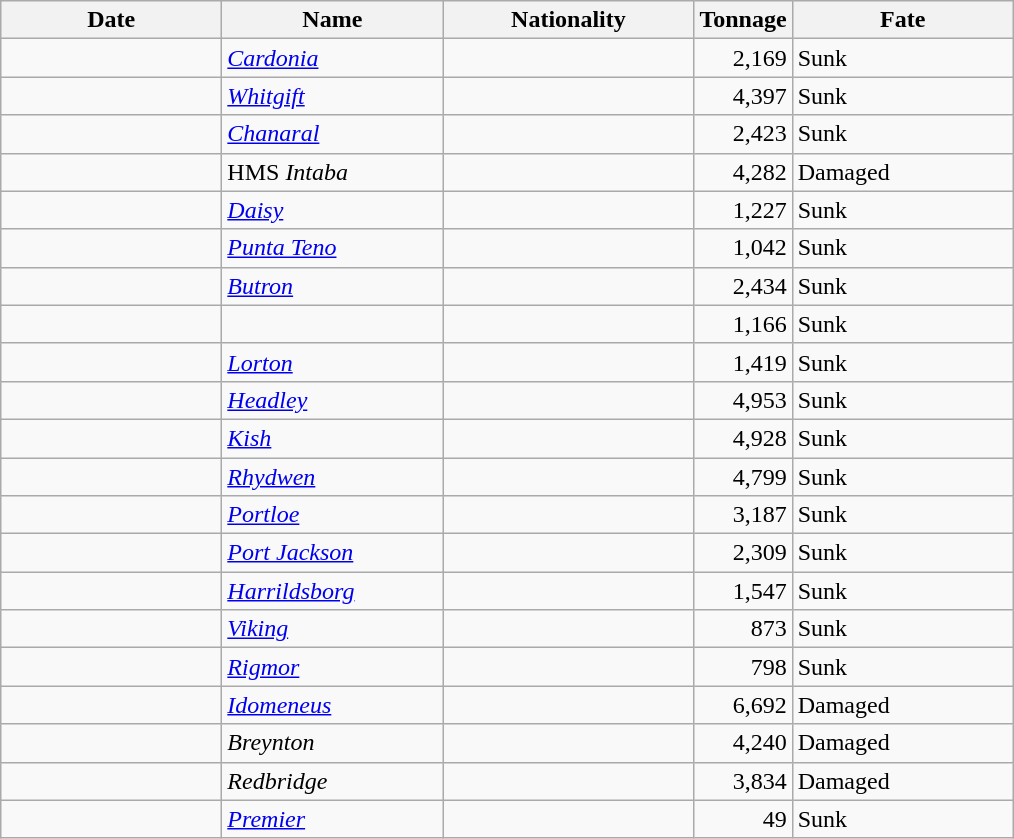<table class="wikitable sortable">
<tr>
<th width="140px">Date</th>
<th width="140px">Name</th>
<th width="160px">Nationality</th>
<th>Tonnage</th>
<th width="140px">Fate</th>
</tr>
<tr>
<td align="right"></td>
<td align="left"><a href='#'><em>Cardonia</em></a></td>
<td align="left"></td>
<td align="right">2,169</td>
<td align="left">Sunk</td>
</tr>
<tr>
<td align="right"></td>
<td align="left"><a href='#'><em>Whitgift</em></a></td>
<td align="left"></td>
<td align="right">4,397</td>
<td align="left">Sunk</td>
</tr>
<tr>
<td align="right"></td>
<td align="left"><a href='#'><em>Chanaral</em></a></td>
<td align="left"></td>
<td align="right">2,423</td>
<td align="left">Sunk</td>
</tr>
<tr>
<td align="right"></td>
<td align="left">HMS <em>Intaba</em></td>
<td align="left"></td>
<td align="right">4,282</td>
<td align="left">Damaged</td>
</tr>
<tr>
<td align="right"></td>
<td align="left"><a href='#'><em>Daisy</em></a></td>
<td align="left"></td>
<td align="right">1,227</td>
<td align="left">Sunk</td>
</tr>
<tr>
<td align="right"></td>
<td align="left"><a href='#'><em>Punta Teno</em></a></td>
<td align="left"></td>
<td align="right">1,042</td>
<td align="left">Sunk</td>
</tr>
<tr>
<td align="right"></td>
<td align="left"><a href='#'><em>Butron</em></a></td>
<td align="left"></td>
<td align="right">2,434</td>
<td align="left">Sunk</td>
</tr>
<tr>
<td align="right"></td>
<td align="left"></td>
<td align="left"></td>
<td align="right">1,166</td>
<td align="left">Sunk</td>
</tr>
<tr>
<td align="right"></td>
<td align="left"><a href='#'><em>Lorton</em></a></td>
<td align="left"></td>
<td align="right">1,419</td>
<td align="left">Sunk</td>
</tr>
<tr>
<td align="right"></td>
<td align="left"><a href='#'><em>Headley</em></a></td>
<td align="left"></td>
<td align="right">4,953</td>
<td align="left">Sunk</td>
</tr>
<tr>
<td align="right"></td>
<td align="left"><a href='#'><em>Kish</em></a></td>
<td align="left"></td>
<td align="right">4,928</td>
<td align="left">Sunk</td>
</tr>
<tr>
<td align="right"></td>
<td align="left"><a href='#'><em>Rhydwen</em></a></td>
<td align="left"></td>
<td align="right">4,799</td>
<td align="left">Sunk</td>
</tr>
<tr>
<td align="right"></td>
<td align="left"><a href='#'><em>Portloe</em></a></td>
<td align="left"></td>
<td align="right">3,187</td>
<td align="left">Sunk</td>
</tr>
<tr>
<td align="right"></td>
<td align="left"><a href='#'><em>Port Jackson</em></a></td>
<td align="left"></td>
<td align="right">2,309</td>
<td align="left">Sunk</td>
</tr>
<tr>
<td align="right"></td>
<td align="left"><a href='#'><em>Harrildsborg</em></a></td>
<td align="left"></td>
<td align="right">1,547</td>
<td align="left">Sunk</td>
</tr>
<tr>
<td align="right"></td>
<td align="left"><a href='#'><em>Viking</em></a></td>
<td align="left"></td>
<td align="right">873</td>
<td align="left">Sunk</td>
</tr>
<tr>
<td align="right"></td>
<td align="left"><a href='#'><em>Rigmor</em></a></td>
<td align="left"></td>
<td align="right">798</td>
<td align="left">Sunk</td>
</tr>
<tr>
<td align="right"></td>
<td align="left"><a href='#'><em>Idomeneus</em></a></td>
<td align="left"></td>
<td align="right">6,692</td>
<td align="left">Damaged</td>
</tr>
<tr>
<td align="right"></td>
<td align="left"><em>Breynton</em></td>
<td align="left"></td>
<td align="right">4,240</td>
<td align="left">Damaged</td>
</tr>
<tr>
<td align="right"></td>
<td align="left"><em>Redbridge</em></td>
<td align="left"></td>
<td align="right">3,834</td>
<td align="left">Damaged</td>
</tr>
<tr>
<td align="right"></td>
<td align="left"><a href='#'><em>Premier</em></a></td>
<td align="left"></td>
<td align="right">49</td>
<td align="left">Sunk</td>
</tr>
</table>
